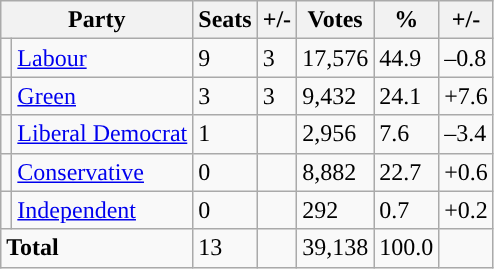<table class="wikitable sortable">
<tr>
<th colspan="2">Party</th>
<th>Seats</th>
<th>+/-</th>
<th>Votes</th>
<th>%</th>
<th>+/-</th>
</tr>
<tr>
<td style="background-color: "></td>
<td><a href='#'>Labour</a></td>
<td>9</td>
<td> 3</td>
<td>17,576</td>
<td>44.9</td>
<td>–0.8</td>
</tr>
<tr>
<td style="background-color: "></td>
<td><a href='#'>Green</a></td>
<td>3</td>
<td> 3</td>
<td>9,432</td>
<td>24.1</td>
<td>+7.6</td>
</tr>
<tr>
<td style="background-color: "></td>
<td><a href='#'>Liberal Democrat</a></td>
<td>1</td>
<td></td>
<td>2,956</td>
<td>7.6</td>
<td>–3.4</td>
</tr>
<tr>
<td style="background-color: "></td>
<td><a href='#'>Conservative</a></td>
<td>0</td>
<td></td>
<td>8,882</td>
<td>22.7</td>
<td>+0.6</td>
</tr>
<tr>
<td style="background-color: "></td>
<td><a href='#'>Independent</a></td>
<td>0</td>
<td></td>
<td>292</td>
<td>0.7</td>
<td>+0.2</td>
</tr>
<tr>
<td colspan="2"><strong>Total</strong></td>
<td>13</td>
<td></td>
<td>39,138</td>
<td>100.0</td>
<td></td>
</tr>
</table>
